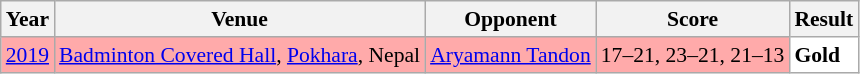<table class="sortable wikitable" style="font-size: 90%;">
<tr>
<th>Year</th>
<th>Venue</th>
<th>Opponent</th>
<th>Score</th>
<th>Result</th>
</tr>
<tr style="background:#FFAAAA">
<td align="center"><a href='#'>2019</a></td>
<td align="left"><a href='#'>Badminton Covered Hall</a>, <a href='#'>Pokhara</a>, Nepal</td>
<td align="left"> <a href='#'>Aryamann Tandon</a></td>
<td align="left">17–21, 23–21, 21–13</td>
<td style="text-align:left; background:white"> <strong>Gold</strong></td>
</tr>
</table>
